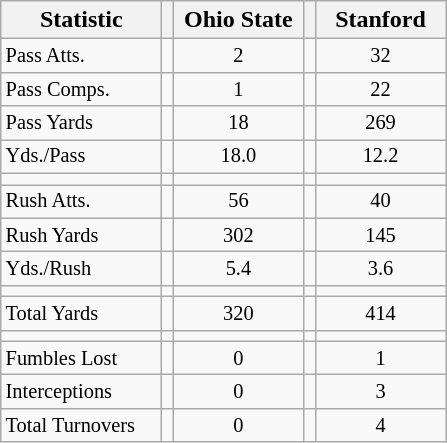<table class="wikitable">
<tr>
<th scope="col" align="left" width="100px">Statistic</th>
<th></th>
<th scope="col" text-align="center" width="80px">Ohio State</th>
<th></th>
<th scope="col" text-align="center" width="80px">Stanford</th>
</tr>
<tr>
<td style="font-size:85%;">Pass Atts.</td>
<td></td>
<td style="text-align: center; font-size:85%;">2</td>
<td></td>
<td style="text-align: center; font-size:85%;">32</td>
</tr>
<tr>
<td style="font-size:85%;">Pass Comps.</td>
<td></td>
<td style="text-align: center; font-size:85%;">1</td>
<td></td>
<td style="text-align: center; font-size:85%;">22</td>
</tr>
<tr>
<td style="font-size:85%;">Pass Yards</td>
<td></td>
<td style="text-align: center; font-size:85%;">18</td>
<td></td>
<td style="text-align: center; font-size:85%;">269</td>
</tr>
<tr>
<td style="font-size:85%;">Yds./Pass</td>
<td></td>
<td style="text-align: center; font-size:85%;">18.0</td>
<td></td>
<td style="text-align: center; font-size:85%;">12.2</td>
</tr>
<tr>
<td></td>
<td></td>
<td></td>
<td></td>
<td></td>
</tr>
<tr>
<td style="font-size:85%;">Rush Atts.</td>
<td></td>
<td style="text-align: center; font-size:85%;">56</td>
<td></td>
<td style="text-align: center; font-size:85%;">40</td>
</tr>
<tr>
<td style="font-size:85%;">Rush Yards</td>
<td></td>
<td style="text-align: center; font-size:85%;">302</td>
<td></td>
<td style="text-align: center; font-size:85%;">145</td>
</tr>
<tr>
<td style="font-size:85%;">Yds./Rush</td>
<td></td>
<td style="text-align: center; font-size:85%;">5.4</td>
<td></td>
<td style="text-align: center; font-size:85%;">3.6</td>
</tr>
<tr>
<td></td>
<td></td>
<td></td>
<td></td>
<td></td>
</tr>
<tr>
<td style="font-size:85%;">Total Yards</td>
<td></td>
<td style="text-align: center; font-size:85%;">320</td>
<td></td>
<td style="text-align: center; font-size:85%;">414</td>
</tr>
<tr>
<td></td>
<td></td>
<td></td>
<td></td>
<td></td>
</tr>
<tr>
<td style="font-size:85%;">Fumbles Lost</td>
<td></td>
<td style="text-align: center; font-size:85%;">0</td>
<td></td>
<td style="text-align: center; font-size:85%;">1</td>
</tr>
<tr>
<td style="font-size:85%;">Interceptions</td>
<td></td>
<td style="text-align: center; font-size:85%;">0</td>
<td></td>
<td style="text-align: center; font-size:85%;">3</td>
</tr>
<tr>
<td style="font-size:85%;">Total Turnovers</td>
<td></td>
<td style="text-align: center; font-size:85%;">0</td>
<td></td>
<td style="text-align: center; font-size:85%;">4</td>
</tr>
</table>
